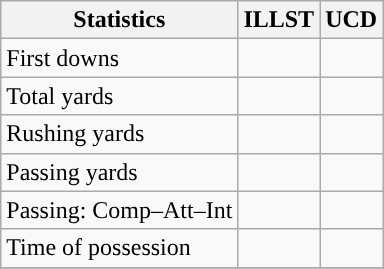<table class="wikitable" style="float: left;">
<tr>
<th>Statistics</th>
<th>ILLST</th>
<th>UCD</th>
</tr>
<tr>
<td>First downs</td>
<td></td>
<td></td>
</tr>
<tr>
<td>Total yards</td>
<td></td>
<td></td>
</tr>
<tr>
<td>Rushing yards</td>
<td></td>
<td></td>
</tr>
<tr>
<td>Passing yards</td>
<td></td>
<td></td>
</tr>
<tr>
<td>Passing: Comp–Att–Int</td>
<td></td>
<td></td>
</tr>
<tr>
<td>Time of possession</td>
<td></td>
<td></td>
</tr>
<tr>
</tr>
</table>
